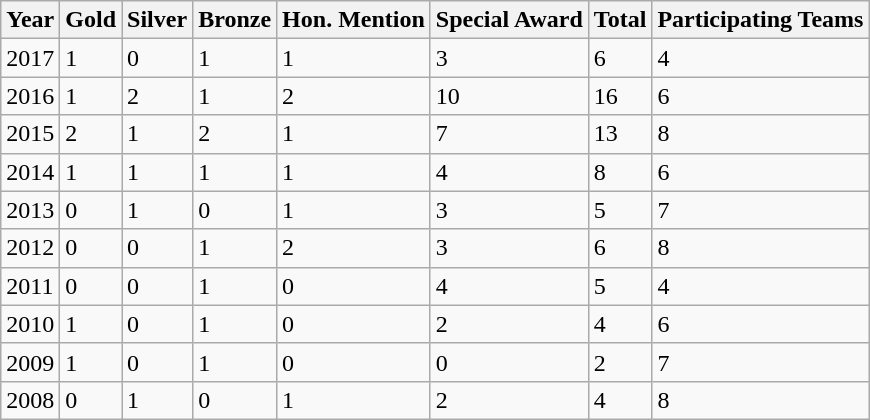<table class="wikitable">
<tr>
<th>Year</th>
<th>Gold</th>
<th>Silver</th>
<th>Bronze</th>
<th>Hon. Mention</th>
<th>Special Award</th>
<th>Total</th>
<th>Participating Teams</th>
</tr>
<tr>
<td>2017</td>
<td>1</td>
<td>0</td>
<td>1</td>
<td>1</td>
<td>3</td>
<td>6</td>
<td>4</td>
</tr>
<tr>
<td>2016</td>
<td>1</td>
<td>2</td>
<td>1</td>
<td>2</td>
<td>10</td>
<td>16</td>
<td>6</td>
</tr>
<tr>
<td>2015</td>
<td>2</td>
<td>1</td>
<td>2</td>
<td>1</td>
<td>7</td>
<td>13</td>
<td>8</td>
</tr>
<tr>
<td>2014</td>
<td>1</td>
<td>1</td>
<td>1</td>
<td>1</td>
<td>4</td>
<td>8</td>
<td>6</td>
</tr>
<tr>
<td>2013</td>
<td>0</td>
<td>1</td>
<td>0</td>
<td>1</td>
<td>3</td>
<td>5</td>
<td>7</td>
</tr>
<tr>
<td>2012</td>
<td>0</td>
<td>0</td>
<td>1</td>
<td>2</td>
<td>3</td>
<td>6</td>
<td>8</td>
</tr>
<tr>
<td>2011</td>
<td>0</td>
<td>0</td>
<td>1</td>
<td>0</td>
<td>4</td>
<td>5</td>
<td>4</td>
</tr>
<tr>
<td>2010</td>
<td>1</td>
<td>0</td>
<td>1</td>
<td>0</td>
<td>2</td>
<td>4</td>
<td>6</td>
</tr>
<tr>
<td>2009</td>
<td>1</td>
<td>0</td>
<td>1</td>
<td>0</td>
<td>0</td>
<td>2</td>
<td>7</td>
</tr>
<tr>
<td>2008</td>
<td>0</td>
<td>1</td>
<td>0</td>
<td>1</td>
<td>2</td>
<td>4</td>
<td>8</td>
</tr>
</table>
